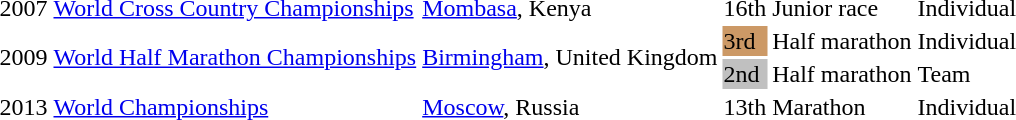<table>
<tr>
<td>2007</td>
<td><a href='#'>World Cross Country Championships</a></td>
<td><a href='#'>Mombasa</a>, Kenya</td>
<td>16th</td>
<td>Junior race</td>
<td>Individual</td>
</tr>
<tr>
<td rowspan=2>2009</td>
<td rowspan=2><a href='#'>World Half Marathon Championships</a></td>
<td rowspan=2><a href='#'>Birmingham</a>, United Kingdom</td>
<td bgcolor=cc9966>3rd</td>
<td>Half marathon</td>
<td>Individual</td>
</tr>
<tr>
<td bgcolor=silver>2nd</td>
<td>Half marathon</td>
<td>Team</td>
</tr>
<tr>
<td>2013</td>
<td><a href='#'>World Championships</a></td>
<td><a href='#'>Moscow</a>, Russia</td>
<td>13th</td>
<td>Marathon</td>
<td>Individual</td>
</tr>
<tr>
</tr>
</table>
